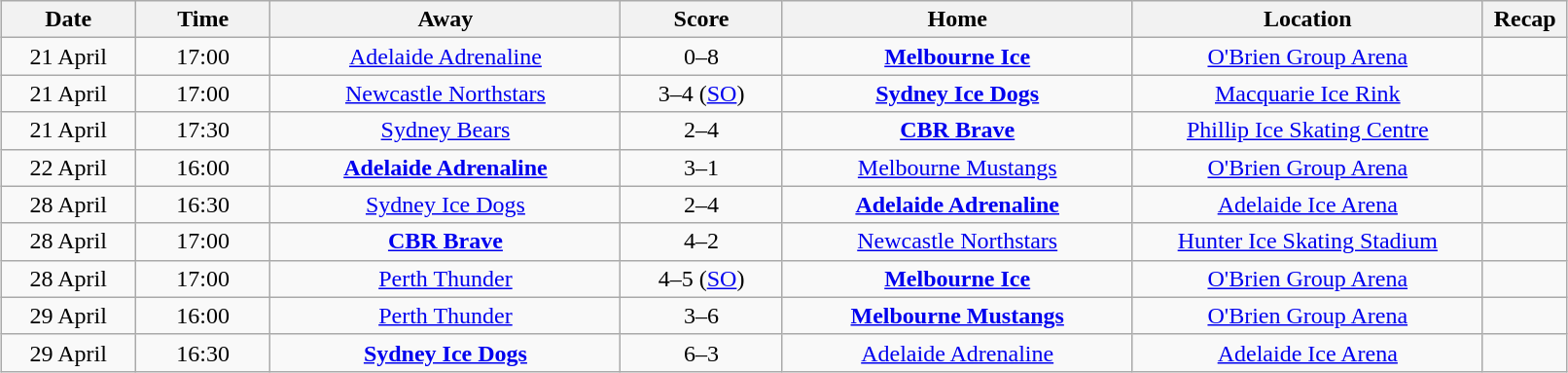<table class="wikitable" width="85%" style="margin: 1em auto 1em auto">
<tr>
<th width="5%">Date</th>
<th width="5%">Time</th>
<th width="13%">Away</th>
<th width="6%">Score</th>
<th width="13%">Home</th>
<th width="13%">Location</th>
<th width="1%">Recap</th>
</tr>
<tr align="center">
<td>21 April</td>
<td>17:00</td>
<td><a href='#'>Adelaide Adrenaline</a></td>
<td>0–8</td>
<td><strong><a href='#'>Melbourne Ice</a></strong></td>
<td><a href='#'>O'Brien Group Arena</a></td>
<td></td>
</tr>
<tr align="center">
<td>21 April</td>
<td>17:00</td>
<td><a href='#'>Newcastle Northstars</a></td>
<td>3–4 (<a href='#'>SO</a>)</td>
<td><strong><a href='#'>Sydney Ice Dogs</a></strong></td>
<td><a href='#'>Macquarie Ice Rink</a></td>
<td></td>
</tr>
<tr align="center">
<td>21 April</td>
<td>17:30</td>
<td><a href='#'>Sydney Bears</a></td>
<td>2–4</td>
<td><strong><a href='#'>CBR Brave</a></strong></td>
<td><a href='#'>Phillip Ice Skating Centre</a></td>
<td></td>
</tr>
<tr align="center">
<td>22 April</td>
<td>16:00</td>
<td><strong><a href='#'>Adelaide Adrenaline</a></strong></td>
<td>3–1</td>
<td><a href='#'>Melbourne Mustangs</a></td>
<td><a href='#'>O'Brien Group Arena</a></td>
<td></td>
</tr>
<tr align="center">
<td>28 April</td>
<td>16:30</td>
<td><a href='#'>Sydney Ice Dogs</a></td>
<td>2–4</td>
<td><strong><a href='#'>Adelaide Adrenaline</a></strong></td>
<td><a href='#'>Adelaide Ice Arena</a></td>
<td></td>
</tr>
<tr align="center">
<td>28 April</td>
<td>17:00</td>
<td><strong><a href='#'>CBR Brave</a></strong></td>
<td>4–2</td>
<td><a href='#'>Newcastle Northstars</a></td>
<td><a href='#'>Hunter Ice Skating Stadium</a></td>
<td></td>
</tr>
<tr align="center">
<td>28 April</td>
<td>17:00</td>
<td><a href='#'>Perth Thunder</a></td>
<td>4–5 (<a href='#'>SO</a>)</td>
<td><strong><a href='#'>Melbourne Ice</a></strong></td>
<td><a href='#'>O'Brien Group Arena</a></td>
<td></td>
</tr>
<tr align="center">
<td>29 April</td>
<td>16:00</td>
<td><a href='#'>Perth Thunder</a></td>
<td>3–6</td>
<td><strong><a href='#'>Melbourne Mustangs</a></strong></td>
<td><a href='#'>O'Brien Group Arena</a></td>
<td></td>
</tr>
<tr align="center">
<td>29 April</td>
<td>16:30</td>
<td><strong><a href='#'>Sydney Ice Dogs</a></strong></td>
<td>6–3</td>
<td><a href='#'>Adelaide Adrenaline</a></td>
<td><a href='#'>Adelaide Ice Arena</a></td>
<td></td>
</tr>
</table>
